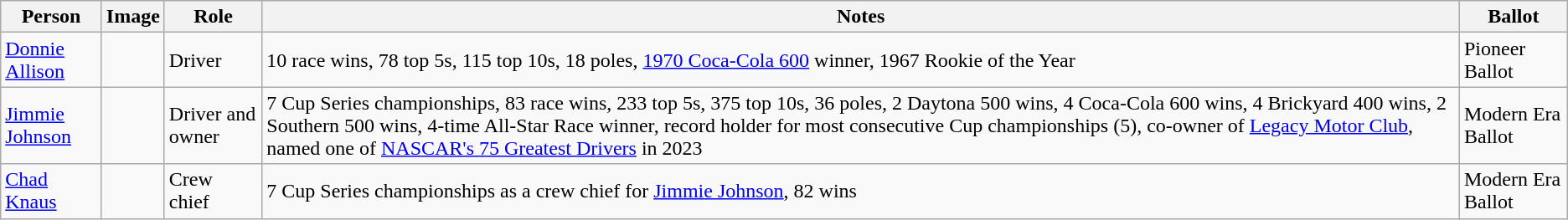<table class="wikitable sortable">
<tr>
<th>Person</th>
<th>Image</th>
<th>Role</th>
<th>Notes</th>
<th>Ballot</th>
</tr>
<tr>
<td><a href='#'>Donnie Allison</a></td>
<td></td>
<td>Driver</td>
<td>10 race wins, 78 top 5s, 115 top 10s, 18 poles, <a href='#'>1970 Coca-Cola 600</a> winner, 1967 Rookie of the Year</td>
<td>Pioneer Ballot</td>
</tr>
<tr>
<td><a href='#'>Jimmie Johnson</a></td>
<td></td>
<td>Driver and owner</td>
<td>7 Cup Series championships, 83 race wins, 233 top 5s, 375 top 10s, 36 poles, 2 Daytona 500 wins, 4 Coca-Cola 600 wins, 4 Brickyard 400 wins, 2 Southern 500 wins, 4-time All-Star Race winner, record holder for most consecutive Cup championships (5), co-owner of <a href='#'>Legacy Motor Club</a>, named one of <a href='#'>NASCAR's 75 Greatest Drivers</a> in 2023</td>
<td>Modern Era Ballot</td>
</tr>
<tr>
<td><a href='#'>Chad Knaus</a></td>
<td></td>
<td>Crew chief</td>
<td>7 Cup Series championships as a crew chief for <a href='#'>Jimmie Johnson</a>, 82 wins</td>
<td>Modern Era Ballot</td>
</tr>
</table>
